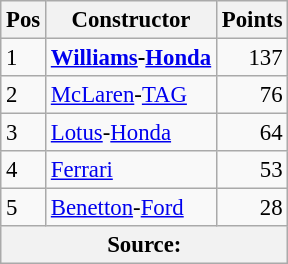<table class="wikitable" style="font-size: 95%;">
<tr>
<th>Pos</th>
<th>Constructor</th>
<th>Points</th>
</tr>
<tr>
<td>1</td>
<td> <strong><a href='#'>Williams</a>-<a href='#'>Honda</a></strong></td>
<td align="right">137</td>
</tr>
<tr>
<td>2</td>
<td> <a href='#'>McLaren</a>-<a href='#'>TAG</a></td>
<td align="right">76</td>
</tr>
<tr>
<td>3</td>
<td> <a href='#'>Lotus</a>-<a href='#'>Honda</a></td>
<td align="right">64</td>
</tr>
<tr>
<td>4</td>
<td> <a href='#'>Ferrari</a></td>
<td align="right">53</td>
</tr>
<tr>
<td>5</td>
<td> <a href='#'>Benetton</a>-<a href='#'>Ford</a></td>
<td align="right">28</td>
</tr>
<tr>
<th colspan=3>Source:</th>
</tr>
</table>
